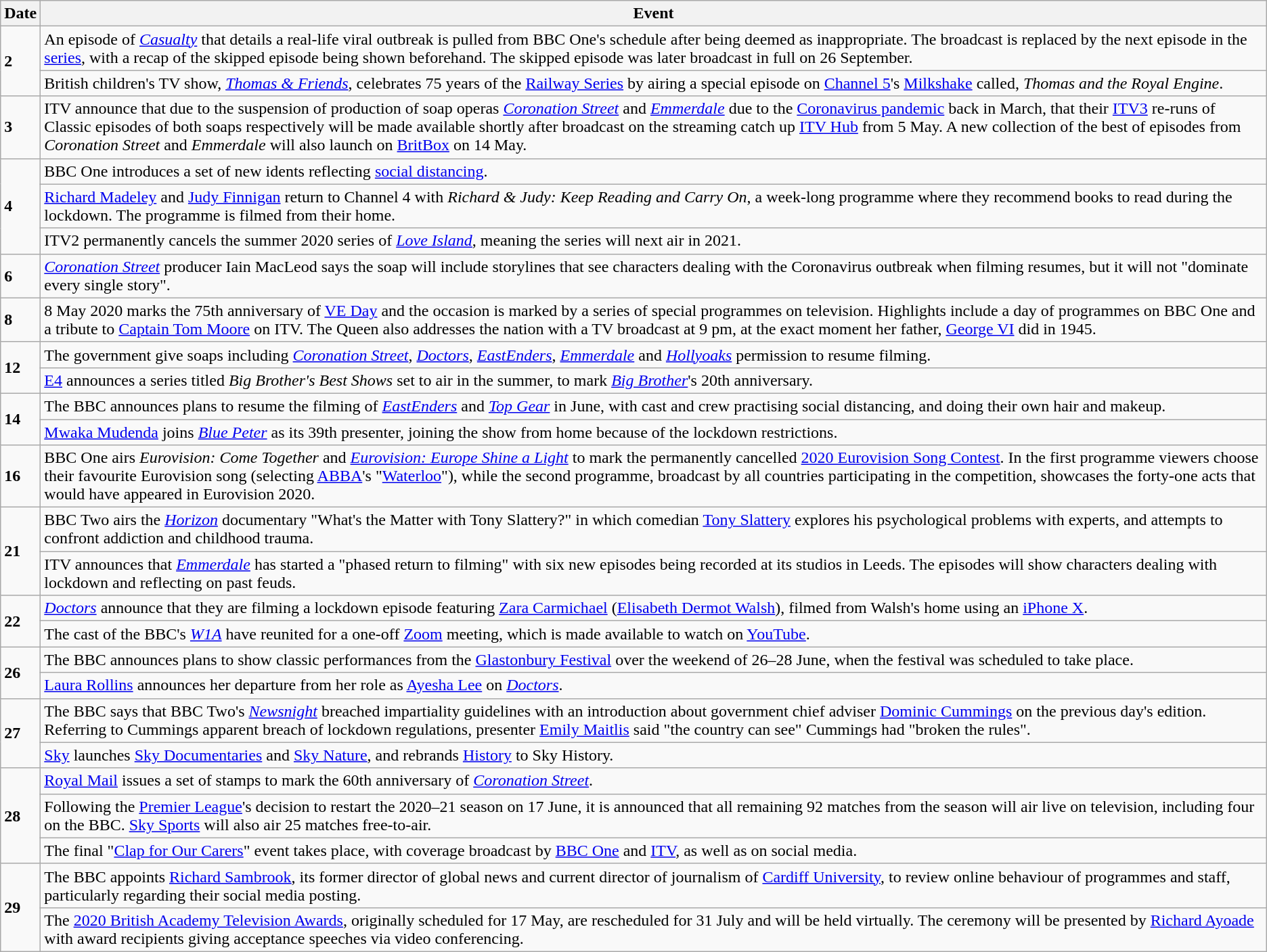<table class="wikitable">
<tr>
<th>Date</th>
<th>Event</th>
</tr>
<tr>
<td rowspan="2"><strong>2</strong></td>
<td>An episode of <em><a href='#'>Casualty</a></em> that details a real-life viral outbreak is pulled from BBC One's schedule after being deemed as inappropriate. The broadcast is replaced by the next episode in the <a href='#'>series</a>, with a recap of the skipped episode being shown beforehand. The skipped episode was later broadcast in full on 26 September.</td>
</tr>
<tr>
<td>British children's TV show, <em><a href='#'>Thomas & Friends</a></em>, celebrates 75 years of the <a href='#'>Railway Series</a> by airing a special episode on <a href='#'>Channel 5</a>'s <a href='#'>Milkshake</a> called, <em>Thomas and the Royal Engine</em>.</td>
</tr>
<tr>
<td><strong>3</strong></td>
<td>ITV announce that due to the suspension of production of soap operas <em><a href='#'>Coronation Street</a></em> and <em><a href='#'>Emmerdale</a></em> due to the <a href='#'>Coronavirus pandemic</a> back in March, that their <a href='#'>ITV3</a> re-runs of Classic episodes of both soaps respectively will be made available shortly after broadcast on the streaming catch up <a href='#'>ITV Hub</a> from 5 May. A new collection of the best of episodes from <em>Coronation Street</em> and <em>Emmerdale</em> will also launch on <a href='#'>BritBox</a> on 14 May.</td>
</tr>
<tr>
<td rowspan=3><strong>4</strong></td>
<td>BBC One introduces a set of new idents reflecting <a href='#'>social distancing</a>.</td>
</tr>
<tr>
<td><a href='#'>Richard Madeley</a> and <a href='#'>Judy Finnigan</a> return to Channel 4 with <em>Richard & Judy: Keep Reading and Carry On</em>, a week-long programme where they recommend books to read during the lockdown. The programme is filmed from their home.</td>
</tr>
<tr>
<td>ITV2 permanently cancels the summer 2020 series of <em><a href='#'>Love Island</a></em>, meaning the series will next air in 2021.</td>
</tr>
<tr>
<td><strong>6</strong></td>
<td><em><a href='#'>Coronation Street</a></em> producer Iain MacLeod says the soap will include storylines that see characters dealing with the Coronavirus outbreak when filming resumes, but it will not "dominate every single story".</td>
</tr>
<tr>
<td><strong>8</strong></td>
<td>8 May 2020 marks the 75th anniversary of <a href='#'>VE Day</a> and the occasion is marked by a series of special programmes on television. Highlights include a day of programmes on BBC One and a tribute to <a href='#'>Captain Tom Moore</a> on ITV. The Queen also addresses the nation with a TV broadcast at 9 pm, at the exact moment her father, <a href='#'>George VI</a> did in 1945.</td>
</tr>
<tr>
<td rowspan="2"><strong>12</strong></td>
<td>The government give soaps including <em><a href='#'>Coronation Street</a></em>, <em><a href='#'>Doctors</a></em>, <em><a href='#'>EastEnders</a></em>, <em><a href='#'>Emmerdale</a></em> and <em><a href='#'>Hollyoaks</a></em> permission to resume filming.</td>
</tr>
<tr>
<td><a href='#'>E4</a> announces a series titled <em>Big Brother's Best Shows</em> set to air in the summer, to mark <a href='#'><em>Big Brother</em></a>'s 20th anniversary.</td>
</tr>
<tr>
<td rowspan="2"><strong>14</strong></td>
<td>The BBC announces plans to resume the filming of <em><a href='#'>EastEnders</a></em> and <em><a href='#'>Top Gear</a></em> in June, with cast and crew practising social distancing, and doing their own hair and makeup.</td>
</tr>
<tr>
<td><a href='#'>Mwaka Mudenda</a> joins <em><a href='#'>Blue Peter</a></em> as its 39th presenter, joining the show from home because of the lockdown restrictions.</td>
</tr>
<tr>
<td><strong>16</strong></td>
<td>BBC One airs <em>Eurovision: Come Together</em> and <em><a href='#'>Eurovision: Europe Shine a Light</a></em> to mark the permanently cancelled <a href='#'>2020 Eurovision Song Contest</a>. In the first programme viewers choose their favourite Eurovision song (selecting <a href='#'>ABBA</a>'s "<a href='#'>Waterloo</a>"), while the second programme, broadcast by all countries participating in the competition, showcases the forty-one acts that would have appeared in Eurovision 2020.</td>
</tr>
<tr>
<td rowspan=2><strong>21</strong></td>
<td>BBC Two airs the <em><a href='#'>Horizon</a></em> documentary "What's the Matter with Tony Slattery?" in which comedian <a href='#'>Tony Slattery</a> explores his psychological problems with experts, and attempts to confront addiction and childhood trauma.</td>
</tr>
<tr>
<td>ITV announces that <em><a href='#'>Emmerdale</a></em> has started a "phased return to filming" with six new episodes being recorded at its studios in Leeds. The episodes will show characters dealing with lockdown and reflecting on past feuds.</td>
</tr>
<tr>
<td rowspan=2><strong>22</strong></td>
<td><em><a href='#'>Doctors</a></em> announce that they are filming a lockdown episode featuring <a href='#'>Zara Carmichael</a> (<a href='#'>Elisabeth Dermot Walsh</a>), filmed from Walsh's home using an <a href='#'>iPhone X</a>.</td>
</tr>
<tr>
<td>The cast of the BBC's <em><a href='#'>W1A</a></em> have reunited for a one-off <a href='#'>Zoom</a> meeting, which is made available to watch on <a href='#'>YouTube</a>.</td>
</tr>
<tr>
<td rowspan=2><strong>26</strong></td>
<td>The BBC announces plans to show classic performances from the <a href='#'>Glastonbury Festival</a> over the weekend of 26–28 June, when the festival was scheduled to take place.</td>
</tr>
<tr>
<td><a href='#'>Laura Rollins</a> announces her departure from her role as <a href='#'>Ayesha Lee</a> on <em><a href='#'>Doctors</a></em>.</td>
</tr>
<tr>
<td rowspan=2><strong>27</strong></td>
<td>The BBC says that BBC Two's <em><a href='#'>Newsnight</a></em> breached impartiality guidelines with an introduction about government chief adviser <a href='#'>Dominic Cummings</a> on the previous day's edition. Referring to Cummings apparent breach of lockdown regulations, presenter <a href='#'>Emily Maitlis</a> said "the country can see" Cummings had "broken the rules".</td>
</tr>
<tr>
<td><a href='#'>Sky</a> launches <a href='#'>Sky Documentaries</a> and <a href='#'>Sky Nature</a>, and rebrands <a href='#'>History</a> to Sky History.</td>
</tr>
<tr>
<td rowspan=3><strong>28</strong></td>
<td><a href='#'>Royal Mail</a> issues a set of stamps to mark the 60th anniversary of <em><a href='#'>Coronation Street</a></em>.</td>
</tr>
<tr>
<td>Following the <a href='#'>Premier League</a>'s decision to restart the 2020–21 season on 17 June, it is announced that all remaining 92 matches from the season will air live on television, including four on the BBC. <a href='#'>Sky Sports</a> will also air 25 matches free-to-air.</td>
</tr>
<tr>
<td>The final "<a href='#'>Clap for Our Carers</a>" event takes place, with coverage broadcast by <a href='#'>BBC One</a> and <a href='#'>ITV</a>, as well as on social media.</td>
</tr>
<tr>
<td rowspan=2><strong>29</strong></td>
<td>The BBC appoints <a href='#'>Richard Sambrook</a>, its former director of global news and current director of journalism of <a href='#'>Cardiff University</a>, to review online behaviour of programmes and staff, particularly regarding their social media posting.</td>
</tr>
<tr>
<td>The <a href='#'>2020 British Academy Television Awards</a>, originally scheduled for 17 May, are rescheduled for 31 July and will be held virtually. The ceremony will be presented by <a href='#'>Richard Ayoade</a> with award recipients giving acceptance speeches via video conferencing.</td>
</tr>
</table>
